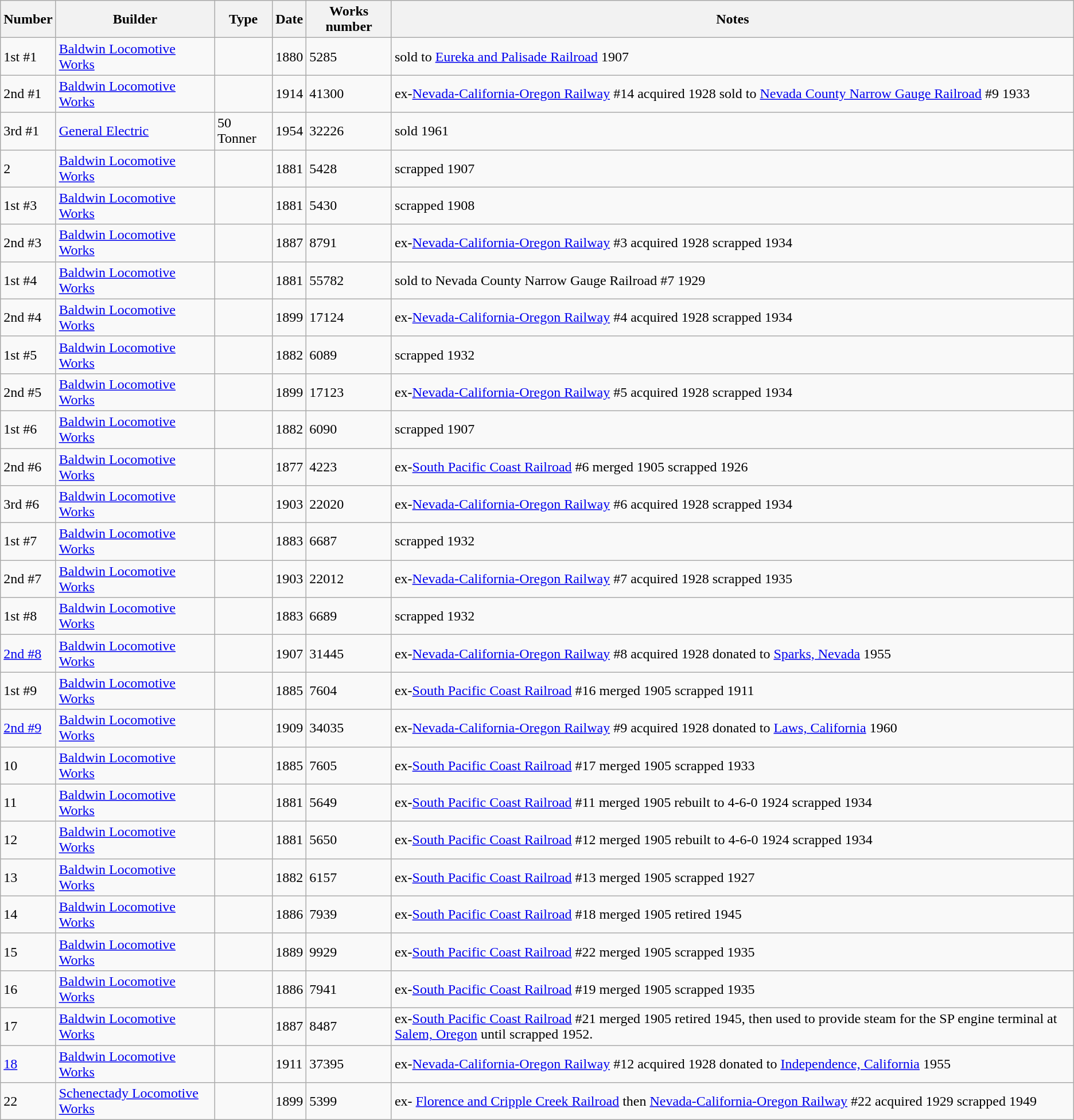<table class="wikitable">
<tr>
<th>Number</th>
<th>Builder</th>
<th>Type</th>
<th>Date</th>
<th>Works number</th>
<th>Notes</th>
</tr>
<tr>
<td>1st #1</td>
<td><a href='#'>Baldwin Locomotive Works</a></td>
<td></td>
<td>1880</td>
<td>5285</td>
<td>sold to <a href='#'>Eureka and Palisade Railroad</a> 1907</td>
</tr>
<tr>
<td>2nd #1</td>
<td><a href='#'>Baldwin Locomotive Works</a></td>
<td></td>
<td>1914</td>
<td>41300</td>
<td>ex-<a href='#'>Nevada-California-Oregon Railway</a> #14 acquired 1928 sold to <a href='#'>Nevada County Narrow Gauge Railroad</a> #9 1933</td>
</tr>
<tr>
<td>3rd #1</td>
<td><a href='#'>General Electric</a></td>
<td>50 Tonner</td>
<td>1954</td>
<td>32226</td>
<td>sold 1961</td>
</tr>
<tr>
<td>2</td>
<td><a href='#'>Baldwin Locomotive Works</a></td>
<td></td>
<td>1881</td>
<td>5428</td>
<td>scrapped 1907</td>
</tr>
<tr>
<td>1st #3</td>
<td><a href='#'>Baldwin Locomotive Works</a></td>
<td></td>
<td>1881</td>
<td>5430</td>
<td>scrapped 1908</td>
</tr>
<tr>
<td>2nd #3</td>
<td><a href='#'>Baldwin Locomotive Works</a></td>
<td></td>
<td>1887</td>
<td>8791</td>
<td>ex-<a href='#'>Nevada-California-Oregon Railway</a> #3 acquired 1928 scrapped 1934</td>
</tr>
<tr>
<td>1st #4</td>
<td><a href='#'>Baldwin Locomotive Works</a></td>
<td></td>
<td>1881</td>
<td>55782</td>
<td>sold to Nevada County Narrow Gauge Railroad #7 1929</td>
</tr>
<tr>
<td>2nd #4</td>
<td><a href='#'>Baldwin Locomotive Works</a></td>
<td></td>
<td>1899</td>
<td>17124</td>
<td>ex-<a href='#'>Nevada-California-Oregon Railway</a> #4 acquired 1928 scrapped 1934</td>
</tr>
<tr>
<td>1st #5</td>
<td><a href='#'>Baldwin Locomotive Works</a></td>
<td></td>
<td>1882</td>
<td>6089</td>
<td>scrapped 1932</td>
</tr>
<tr>
<td>2nd #5</td>
<td><a href='#'>Baldwin Locomotive Works</a></td>
<td></td>
<td>1899</td>
<td>17123</td>
<td>ex-<a href='#'>Nevada-California-Oregon Railway</a> #5 acquired 1928 scrapped 1934</td>
</tr>
<tr>
<td>1st #6</td>
<td><a href='#'>Baldwin Locomotive Works</a></td>
<td></td>
<td>1882</td>
<td>6090</td>
<td>scrapped 1907</td>
</tr>
<tr>
<td>2nd #6</td>
<td><a href='#'>Baldwin Locomotive Works</a></td>
<td></td>
<td>1877</td>
<td>4223</td>
<td>ex-<a href='#'>South Pacific Coast Railroad</a> #6 merged 1905 scrapped 1926</td>
</tr>
<tr>
<td>3rd #6</td>
<td><a href='#'>Baldwin Locomotive Works</a></td>
<td></td>
<td>1903</td>
<td>22020</td>
<td>ex-<a href='#'>Nevada-California-Oregon Railway</a> #6 acquired 1928 scrapped 1934</td>
</tr>
<tr>
<td>1st #7</td>
<td><a href='#'>Baldwin Locomotive Works</a></td>
<td></td>
<td>1883</td>
<td>6687</td>
<td>scrapped 1932</td>
</tr>
<tr>
<td>2nd #7</td>
<td><a href='#'>Baldwin Locomotive Works</a></td>
<td></td>
<td>1903</td>
<td>22012</td>
<td>ex-<a href='#'>Nevada-California-Oregon Railway</a> #7 acquired 1928 scrapped 1935</td>
</tr>
<tr>
<td>1st #8</td>
<td><a href='#'>Baldwin Locomotive Works</a></td>
<td></td>
<td>1883</td>
<td>6689</td>
<td>scrapped 1932</td>
</tr>
<tr>
<td><a href='#'>2nd #8</a></td>
<td><a href='#'>Baldwin Locomotive Works</a></td>
<td></td>
<td>1907</td>
<td>31445</td>
<td>ex-<a href='#'>Nevada-California-Oregon Railway</a> #8 acquired 1928 donated to <a href='#'>Sparks, Nevada</a> 1955</td>
</tr>
<tr>
<td>1st #9</td>
<td><a href='#'>Baldwin Locomotive Works</a></td>
<td></td>
<td>1885</td>
<td>7604</td>
<td>ex-<a href='#'>South Pacific Coast Railroad</a> #16 merged 1905 scrapped 1911</td>
</tr>
<tr>
<td><a href='#'>2nd #9</a></td>
<td><a href='#'>Baldwin Locomotive Works</a></td>
<td></td>
<td>1909</td>
<td>34035</td>
<td>ex-<a href='#'>Nevada-California-Oregon Railway</a> #9 acquired 1928 donated to <a href='#'>Laws, California</a> 1960</td>
</tr>
<tr>
<td>10</td>
<td><a href='#'>Baldwin Locomotive Works</a></td>
<td></td>
<td>1885</td>
<td>7605</td>
<td>ex-<a href='#'>South Pacific Coast Railroad</a> #17 merged 1905 scrapped 1933</td>
</tr>
<tr>
<td>11</td>
<td><a href='#'>Baldwin Locomotive Works</a></td>
<td></td>
<td>1881</td>
<td>5649</td>
<td>ex-<a href='#'>South Pacific Coast Railroad</a> #11 merged 1905 rebuilt to 4-6-0 1924 scrapped 1934</td>
</tr>
<tr>
<td>12</td>
<td><a href='#'>Baldwin Locomotive Works</a></td>
<td></td>
<td>1881</td>
<td>5650</td>
<td>ex-<a href='#'>South Pacific Coast Railroad</a> #12 merged 1905 rebuilt to 4-6-0 1924 scrapped 1934</td>
</tr>
<tr>
<td>13</td>
<td><a href='#'>Baldwin Locomotive Works</a></td>
<td></td>
<td>1882</td>
<td>6157</td>
<td>ex-<a href='#'>South Pacific Coast Railroad</a> #13 merged 1905 scrapped 1927</td>
</tr>
<tr>
<td>14</td>
<td><a href='#'>Baldwin Locomotive Works</a></td>
<td></td>
<td>1886</td>
<td>7939</td>
<td>ex-<a href='#'>South Pacific Coast Railroad</a> #18 merged 1905 retired 1945</td>
</tr>
<tr>
<td>15</td>
<td><a href='#'>Baldwin Locomotive Works</a></td>
<td></td>
<td>1889</td>
<td>9929</td>
<td>ex-<a href='#'>South Pacific Coast Railroad</a> #22 merged 1905 scrapped 1935</td>
</tr>
<tr>
<td>16</td>
<td><a href='#'>Baldwin Locomotive Works</a></td>
<td></td>
<td>1886</td>
<td>7941</td>
<td>ex-<a href='#'>South Pacific Coast Railroad</a> #19 merged 1905 scrapped 1935</td>
</tr>
<tr>
<td>17</td>
<td><a href='#'>Baldwin Locomotive Works</a></td>
<td></td>
<td>1887</td>
<td>8487</td>
<td>ex-<a href='#'>South Pacific Coast Railroad</a> #21 merged 1905 retired 1945, then used to provide steam for the SP engine terminal at <a href='#'>Salem, Oregon</a> until scrapped 1952.</td>
</tr>
<tr>
<td><a href='#'>18</a></td>
<td><a href='#'>Baldwin Locomotive Works</a></td>
<td></td>
<td>1911</td>
<td>37395</td>
<td>ex-<a href='#'>Nevada-California-Oregon Railway</a> #12 acquired 1928 donated to <a href='#'>Independence, California</a> 1955</td>
</tr>
<tr>
<td>22</td>
<td><a href='#'>Schenectady Locomotive Works</a></td>
<td></td>
<td>1899</td>
<td>5399</td>
<td>ex- <a href='#'>Florence and Cripple Creek Railroad</a> then <a href='#'>Nevada-California-Oregon Railway</a> #22 acquired 1929 scrapped 1949</td>
</tr>
</table>
